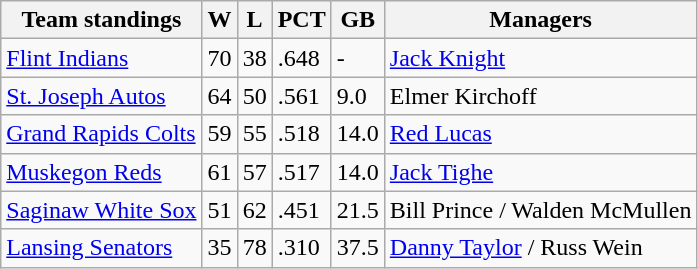<table class="wikitable">
<tr>
<th>Team standings</th>
<th>W</th>
<th>L</th>
<th>PCT</th>
<th>GB</th>
<th>Managers</th>
</tr>
<tr>
<td><a href='#'>Flint Indians</a></td>
<td>70</td>
<td>38</td>
<td>.648</td>
<td>-</td>
<td><a href='#'>Jack Knight</a></td>
</tr>
<tr>
<td><a href='#'>St. Joseph Autos</a></td>
<td>64</td>
<td>50</td>
<td>.561</td>
<td>9.0</td>
<td>Elmer Kirchoff</td>
</tr>
<tr>
<td><a href='#'>Grand Rapids Colts</a></td>
<td>59</td>
<td>55</td>
<td>.518</td>
<td>14.0</td>
<td><a href='#'>Red Lucas</a></td>
</tr>
<tr>
<td><a href='#'>Muskegon Reds</a></td>
<td>61</td>
<td>57</td>
<td>.517</td>
<td>14.0</td>
<td><a href='#'>Jack Tighe</a></td>
</tr>
<tr>
<td><a href='#'>Saginaw White Sox</a></td>
<td>51</td>
<td>62</td>
<td>.451</td>
<td>21.5</td>
<td>Bill Prince  / Walden McMullen</td>
</tr>
<tr>
<td><a href='#'>Lansing Senators</a></td>
<td>35</td>
<td>78</td>
<td>.310</td>
<td>37.5</td>
<td><a href='#'>Danny Taylor</a> / Russ Wein</td>
</tr>
</table>
